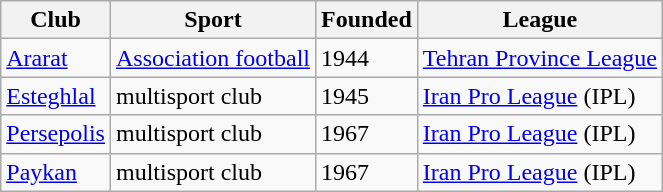<table class="wikitable">
<tr>
<th>Club</th>
<th>Sport</th>
<th>Founded</th>
<th>League</th>
</tr>
<tr>
<td><a href='#'>Ararat</a></td>
<td><a href='#'>Association football</a></td>
<td>1944</td>
<td><a href='#'>Tehran Province League</a></td>
</tr>
<tr>
<td><a href='#'>Esteghlal</a></td>
<td>multisport club</td>
<td>1945</td>
<td><a href='#'>Iran Pro League</a> (IPL)</td>
</tr>
<tr>
<td><a href='#'>Persepolis</a></td>
<td>multisport club</td>
<td>1967</td>
<td><a href='#'>Iran Pro League</a> (IPL)</td>
</tr>
<tr>
<td><a href='#'>Paykan</a></td>
<td>multisport club</td>
<td>1967</td>
<td><a href='#'>Iran Pro League</a> (IPL)</td>
</tr>
</table>
